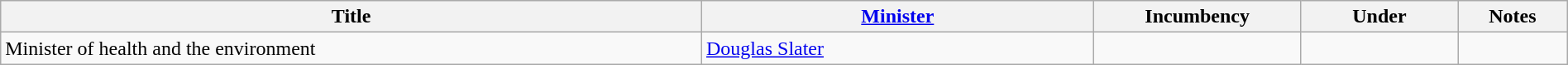<table class="wikitable" style="width:100%;">
<tr>
<th>Title</th>
<th style="width:25%;"><a href='#'>Minister</a></th>
<th style="width:160px;">Incumbency</th>
<th style="width:10%;">Under</th>
<th style="width:7%;">Notes</th>
</tr>
<tr>
<td>Minister of health and the environment</td>
<td><a href='#'>Douglas Slater</a></td>
<td></td>
<td></td>
<td></td>
</tr>
</table>
